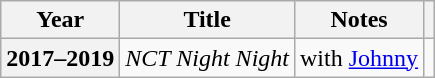<table class="wikitable plainrowheaders">
<tr>
<th scope="col">Year</th>
<th scope="col">Title</th>
<th scope="col">Notes</th>
<th scope="col" class="unsortable"></th>
</tr>
<tr>
<th scope="row">2017–2019</th>
<td><em>NCT Night Night</em></td>
<td>with <a href='#'>Johnny</a></td>
<td style="text-align:center"></td>
</tr>
</table>
